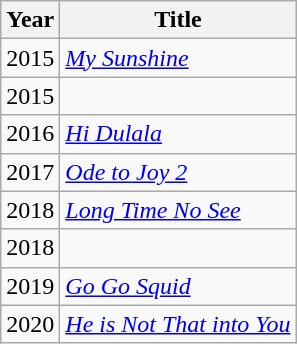<table class="wikitable sortable">
<tr>
<th scope="col">Year</th>
<th scope="col">Title</th>
</tr>
<tr>
<td>2015</td>
<td><em><a href='#'>My Sunshine</a></em></td>
</tr>
<tr>
<td>2015</td>
<td><em></em></td>
</tr>
<tr>
<td>2016</td>
<td><em><a href='#'>Hi Dulala</a></em></td>
</tr>
<tr>
<td>2017</td>
<td><em><a href='#'>Ode to Joy 2</a></em></td>
</tr>
<tr>
<td>2018</td>
<td><em><a href='#'>Long Time No See</a></em></td>
</tr>
<tr>
<td>2018</td>
<td><em></em></td>
</tr>
<tr>
<td>2019</td>
<td><em><a href='#'>Go Go Squid</a></em></td>
</tr>
<tr>
<td>2020</td>
<td><em><a href='#'>He is Not That into You</a></em></td>
</tr>
</table>
